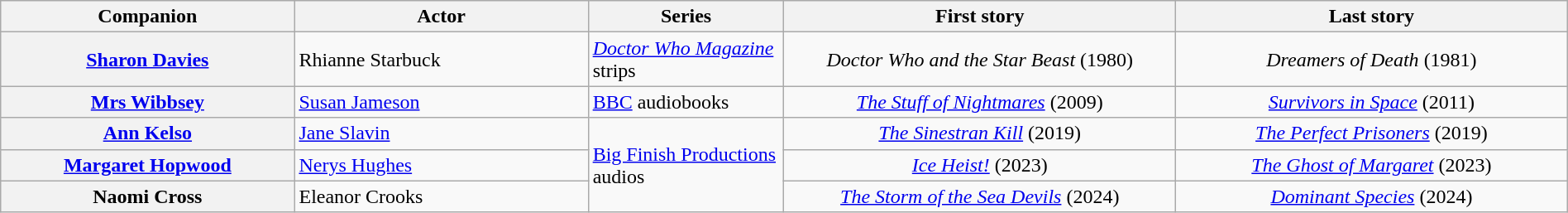<table class="wikitable plainrowheaders" style="width:100%;">
<tr>
<th scope="col" style="width:15%;">Companion</th>
<th scope="col" style="width:15%;">Actor</th>
<th scope="col" style="width:10%;">Series</th>
<th scope="col" style="width:20%;">First story</th>
<th scope="col" style="width:20%;">Last story</th>
</tr>
<tr>
<th scope="row"><a href='#'>Sharon Davies</a></th>
<td>Rhianne Starbuck</td>
<td><em><a href='#'>Doctor Who Magazine</a></em> strips</td>
<td align="center"><em>Doctor Who and the Star Beast</em> (1980)</td>
<td align="center"><em>Dreamers of Death</em> (1981)</td>
</tr>
<tr>
<th scope="row"><a href='#'>Mrs Wibbsey</a></th>
<td><a href='#'>Susan Jameson</a></td>
<td><a href='#'>BBC</a> audiobooks</td>
<td align="center"><em><a href='#'>The Stuff of Nightmares</a></em> (2009)</td>
<td align="center"><em><a href='#'>Survivors in Space</a></em> (2011)</td>
</tr>
<tr>
<th scope="row"><a href='#'>Ann Kelso</a></th>
<td><a href='#'>Jane Slavin</a></td>
<td rowspan="3"><a href='#'>Big Finish Productions</a> audios</td>
<td align="center"><em><a href='#'>The Sinestran Kill</a></em> (2019)</td>
<td align="center"><em><a href='#'>The Perfect Prisoners</a></em> (2019)</td>
</tr>
<tr>
<th scope="row"><a href='#'>Margaret Hopwood</a></th>
<td><a href='#'>Nerys Hughes</a></td>
<td align="center"><em><a href='#'>Ice Heist!</a></em> (2023)</td>
<td align="center"><em><a href='#'>The Ghost of Margaret</a></em> (2023)</td>
</tr>
<tr>
<th scope="row">Naomi Cross</th>
<td>Eleanor Crooks</td>
<td align="center"><em><a href='#'>The Storm of the Sea Devils</a></em> (2024)</td>
<td align="center"><em><a href='#'>Dominant Species</a></em> (2024)</td>
</tr>
</table>
